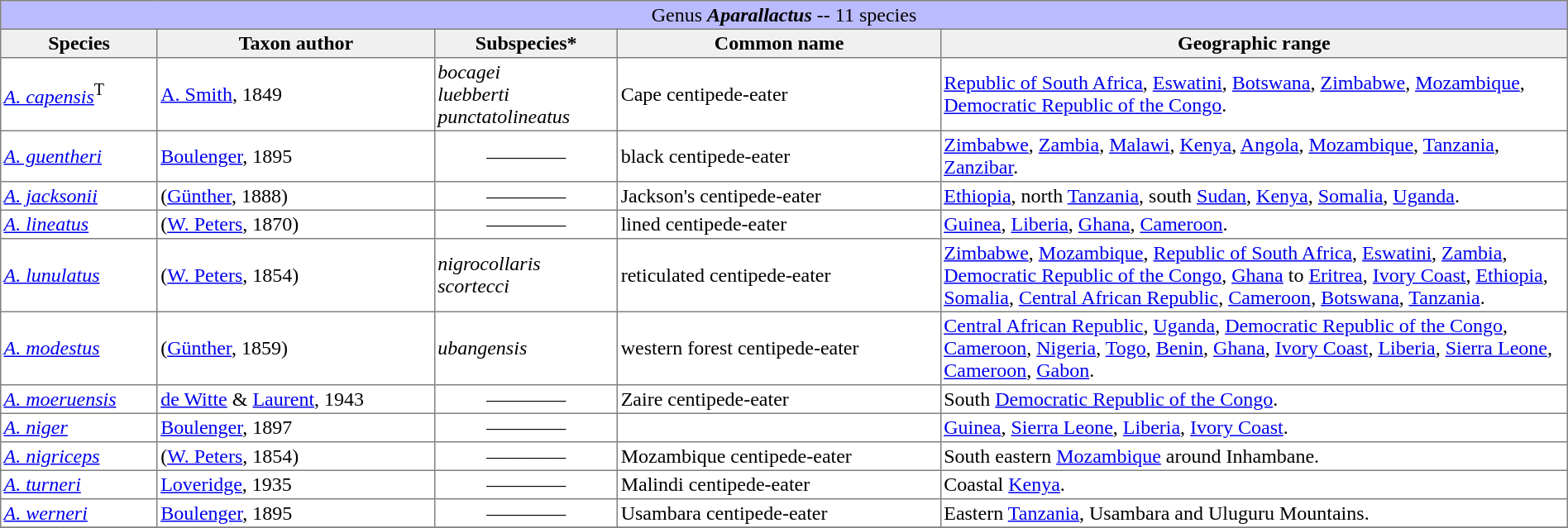<table |cellspacing=0 cellpadding=2 border=1 style="width: 100%; border-collapse: collapse;">
<tr>
<td colspan="100%" align="center" bgcolor="#BBBBFF">Genus <strong><em>Aparallactus</em></strong> -- 11 species</td>
</tr>
<tr>
<th bgcolor="#f0f0f0">Species</th>
<th bgcolor="#f0f0f0">Taxon author</th>
<th bgcolor="#f0f0f0">Subspecies*</th>
<th bgcolor="#f0f0f0">Common name</th>
<th bgcolor="#f0f0f0">Geographic range</th>
</tr>
<tr>
<td><em><a href='#'>A. capensis</a></em><span><sup>T</sup></span></td>
<td><a href='#'>A. Smith</a>, 1849</td>
<td><em>bocagei</em> <br><em>luebberti</em> <br><em>punctatolineatus</em></td>
<td>Cape centipede-eater</td>
<td style="width:40%"><a href='#'>Republic of South Africa</a>, <a href='#'>Eswatini</a>, <a href='#'>Botswana</a>, <a href='#'>Zimbabwe</a>, <a href='#'>Mozambique</a>, <a href='#'>Democratic Republic of the Congo</a>.</td>
</tr>
<tr>
<td><em><a href='#'>A. guentheri</a></em></td>
<td><a href='#'>Boulenger</a>, 1895</td>
<td align="center">————</td>
<td>black centipede-eater</td>
<td><a href='#'>Zimbabwe</a>, <a href='#'>Zambia</a>, <a href='#'>Malawi</a>, <a href='#'>Kenya</a>, <a href='#'>Angola</a>, <a href='#'>Mozambique</a>, <a href='#'>Tanzania</a>, <a href='#'>Zanzibar</a>.</td>
</tr>
<tr>
<td><em><a href='#'>A. jacksonii</a></em></td>
<td>(<a href='#'>Günther</a>, 1888)</td>
<td align="center">————</td>
<td>Jackson's centipede-eater</td>
<td><a href='#'>Ethiopia</a>, north <a href='#'>Tanzania</a>, south <a href='#'>Sudan</a>, <a href='#'>Kenya</a>, <a href='#'>Somalia</a>, <a href='#'>Uganda</a>.</td>
</tr>
<tr>
<td><em><a href='#'>A. lineatus</a></em></td>
<td>(<a href='#'>W. Peters</a>, 1870)</td>
<td align="center">————</td>
<td>lined centipede-eater</td>
<td><a href='#'>Guinea</a>, <a href='#'>Liberia</a>, <a href='#'>Ghana</a>, <a href='#'>Cameroon</a>.</td>
</tr>
<tr>
<td><em><a href='#'>A. lunulatus</a></em></td>
<td>(<a href='#'>W. Peters</a>, 1854)</td>
<td><em>nigrocollaris</em><br> <em>scortecci</em></td>
<td>reticulated centipede-eater</td>
<td><a href='#'>Zimbabwe</a>, <a href='#'>Mozambique</a>, <a href='#'>Republic of South Africa</a>, <a href='#'>Eswatini</a>, <a href='#'>Zambia</a>, <a href='#'>Democratic Republic of the Congo</a>, <a href='#'>Ghana</a> to <a href='#'>Eritrea</a>, <a href='#'>Ivory Coast</a>, <a href='#'>Ethiopia</a>, <a href='#'>Somalia</a>, <a href='#'>Central African Republic</a>, <a href='#'>Cameroon</a>, <a href='#'>Botswana</a>, <a href='#'>Tanzania</a>.</td>
</tr>
<tr>
<td><em><a href='#'>A. modestus</a></em></td>
<td>(<a href='#'>Günther</a>, 1859)</td>
<td><em>ubangensis</em></td>
<td>western forest centipede-eater</td>
<td><a href='#'>Central African Republic</a>, <a href='#'>Uganda</a>, <a href='#'>Democratic Republic of the Congo</a>, <a href='#'>Cameroon</a>, <a href='#'>Nigeria</a>, <a href='#'>Togo</a>, <a href='#'>Benin</a>, <a href='#'>Ghana</a>, <a href='#'>Ivory Coast</a>, <a href='#'>Liberia</a>, <a href='#'>Sierra Leone</a>, <a href='#'>Cameroon</a>, <a href='#'>Gabon</a>.</td>
</tr>
<tr>
<td><em><a href='#'>A. moeruensis</a></em></td>
<td><a href='#'>de Witte</a> & <a href='#'>Laurent</a>, 1943</td>
<td align="center">————</td>
<td>Zaire centipede-eater</td>
<td>South <a href='#'>Democratic Republic of the Congo</a>.</td>
</tr>
<tr>
<td><em><a href='#'>A. niger</a></em></td>
<td><a href='#'>Boulenger</a>, 1897</td>
<td align="center">————</td>
<td></td>
<td><a href='#'>Guinea</a>, <a href='#'>Sierra Leone</a>, <a href='#'>Liberia</a>, <a href='#'>Ivory Coast</a>.</td>
</tr>
<tr>
<td><em><a href='#'>A. nigriceps</a></em></td>
<td>(<a href='#'>W. Peters</a>, 1854)</td>
<td align="center">————</td>
<td>Mozambique centipede-eater</td>
<td>South eastern <a href='#'>Mozambique</a> around Inhambane.</td>
</tr>
<tr>
<td><em><a href='#'>A. turneri</a></em></td>
<td><a href='#'>Loveridge</a>, 1935</td>
<td align="center">————</td>
<td>Malindi centipede-eater</td>
<td>Coastal <a href='#'>Kenya</a>.</td>
</tr>
<tr>
<td><em><a href='#'>A. werneri</a></em></td>
<td><a href='#'>Boulenger</a>, 1895</td>
<td align="center">————</td>
<td>Usambara centipede-eater</td>
<td>Eastern <a href='#'>Tanzania</a>, Usambara and Uluguru Mountains.</td>
</tr>
<tr>
</tr>
</table>
